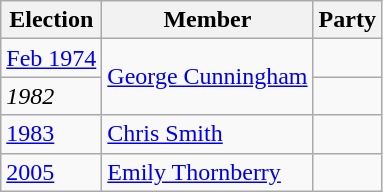<table class="wikitable">
<tr>
<th>Election</th>
<th>Member</th>
<th colspan="2">Party</th>
</tr>
<tr>
<td><a href='#'>Feb 1974</a></td>
<td rowspan="2"><a href='#'>George Cunningham</a></td>
<td></td>
</tr>
<tr>
<td><em>1982</em></td>
<td></td>
</tr>
<tr>
<td><a href='#'>1983</a></td>
<td><a href='#'>Chris Smith</a></td>
<td></td>
</tr>
<tr>
<td><a href='#'>2005</a></td>
<td><a href='#'>Emily Thornberry</a></td>
<td></td>
</tr>
</table>
